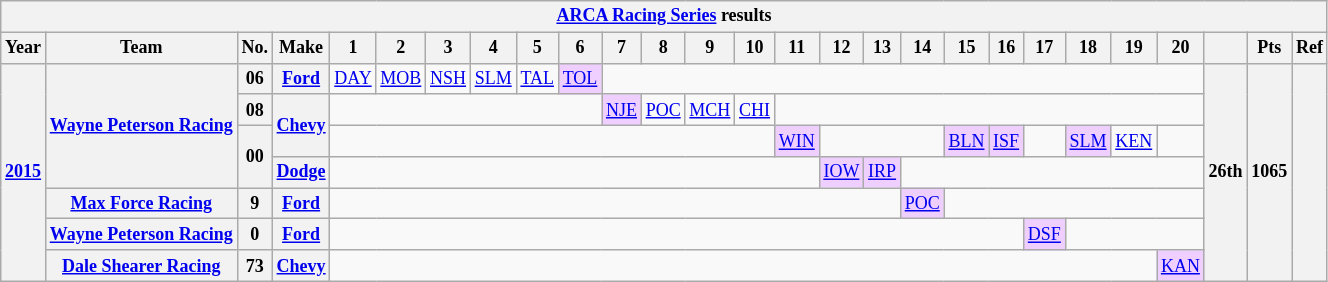<table class="wikitable" style="text-align:center; font-size:75%">
<tr>
<th colspan=48><a href='#'>ARCA Racing Series</a> results</th>
</tr>
<tr>
<th>Year</th>
<th>Team</th>
<th>No.</th>
<th>Make</th>
<th>1</th>
<th>2</th>
<th>3</th>
<th>4</th>
<th>5</th>
<th>6</th>
<th>7</th>
<th>8</th>
<th>9</th>
<th>10</th>
<th>11</th>
<th>12</th>
<th>13</th>
<th>14</th>
<th>15</th>
<th>16</th>
<th>17</th>
<th>18</th>
<th>19</th>
<th>20</th>
<th></th>
<th>Pts</th>
<th>Ref</th>
</tr>
<tr>
<th rowspan=7><a href='#'>2015</a></th>
<th rowspan=4><a href='#'>Wayne Peterson Racing</a></th>
<th>06</th>
<th><a href='#'>Ford</a></th>
<td><a href='#'>DAY</a></td>
<td><a href='#'>MOB</a></td>
<td><a href='#'>NSH</a></td>
<td><a href='#'>SLM</a></td>
<td><a href='#'>TAL</a></td>
<td style="background:#EFCFFF;"><a href='#'>TOL</a><br></td>
<td colspan=14></td>
<th rowspan=7>26th</th>
<th rowspan=7>1065</th>
<th rowspan=7></th>
</tr>
<tr>
<th>08</th>
<th rowspan=2><a href='#'>Chevy</a></th>
<td colspan=6></td>
<td style="background:#EFCFFF;"><a href='#'>NJE</a><br></td>
<td><a href='#'>POC</a></td>
<td><a href='#'>MCH</a></td>
<td><a href='#'>CHI</a></td>
<td colspan=10></td>
</tr>
<tr>
<th rowspan=2>00</th>
<td colspan=10></td>
<td style="background:#EFCFFF;"><a href='#'>WIN</a><br></td>
<td colspan=3></td>
<td style="background:#EFCFFF;"><a href='#'>BLN</a><br></td>
<td style="background:#EFCFFF;"><a href='#'>ISF</a><br></td>
<td></td>
<td style="background:#EFCFFF;"><a href='#'>SLM</a><br></td>
<td><a href='#'>KEN</a></td>
<td></td>
</tr>
<tr>
<th><a href='#'>Dodge</a></th>
<td colspan=11></td>
<td style="background:#EFCFFF;"><a href='#'>IOW</a><br></td>
<td style="background:#EFCFFF;"><a href='#'>IRP</a><br></td>
<td colspan=7></td>
</tr>
<tr>
<th><a href='#'>Max Force Racing</a></th>
<th>9</th>
<th><a href='#'>Ford</a></th>
<td colspan=13></td>
<td style="background:#EFCFFF;"><a href='#'>POC</a><br></td>
<td colspan=6></td>
</tr>
<tr>
<th><a href='#'>Wayne Peterson Racing</a></th>
<th>0</th>
<th><a href='#'>Ford</a></th>
<td colspan=16></td>
<td style="background:#EFCFFF;"><a href='#'>DSF</a><br></td>
<td colspan=3></td>
</tr>
<tr>
<th><a href='#'>Dale Shearer Racing</a></th>
<th>73</th>
<th><a href='#'>Chevy</a></th>
<td colspan=19></td>
<td style="background:#EFCFFF;"><a href='#'>KAN</a><br></td>
</tr>
</table>
